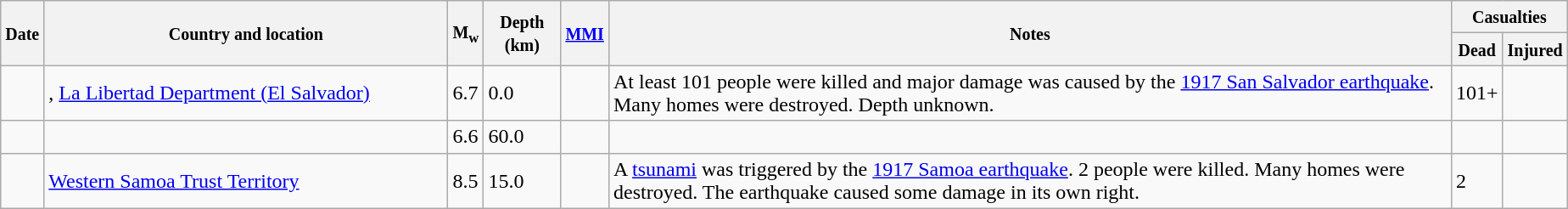<table class="wikitable sortable sort-under" style="border:1px black; margin-left:1em;">
<tr>
<th rowspan="2"><small>Date</small></th>
<th rowspan="2" style="width: 310px"><small>Country and location</small></th>
<th rowspan="2"><small>M<sub>w</sub></small></th>
<th rowspan="2"><small>Depth (km)</small></th>
<th rowspan="2"><small><a href='#'>MMI</a></small></th>
<th rowspan="2" class="unsortable"><small>Notes</small></th>
<th colspan="2"><small>Casualties</small></th>
</tr>
<tr>
<th><small>Dead</small></th>
<th><small>Injured</small></th>
</tr>
<tr>
<td></td>
<td>, <a href='#'>La Libertad Department (El Salvador)</a></td>
<td>6.7</td>
<td>0.0</td>
<td></td>
<td>At least 101 people were killed and major damage was caused by the <a href='#'>1917 San Salvador earthquake</a>. Many homes were destroyed. Depth unknown.</td>
<td>101+</td>
<td></td>
</tr>
<tr>
<td></td>
<td></td>
<td>6.6</td>
<td>60.0</td>
<td></td>
<td></td>
<td></td>
<td></td>
</tr>
<tr>
<td></td>
<td> <a href='#'>Western Samoa Trust Territory</a></td>
<td>8.5</td>
<td>15.0</td>
<td></td>
<td>A <a href='#'>tsunami</a> was triggered by the <a href='#'>1917 Samoa earthquake</a>. 2 people were killed. Many homes were destroyed. The earthquake caused some damage in its own right.</td>
<td>2</td>
<td></td>
</tr>
</table>
